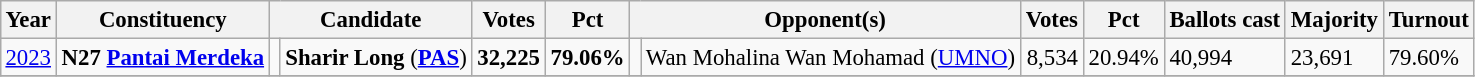<table class="wikitable" style="margin:0.5em ; font-size:95%">
<tr>
<th>Year</th>
<th>Constituency</th>
<th colspan=2>Candidate</th>
<th>Votes</th>
<th>Pct</th>
<th colspan=2>Opponent(s)</th>
<th>Votes</th>
<th>Pct</th>
<th>Ballots cast</th>
<th>Majority</th>
<th>Turnout</th>
</tr>
<tr>
<td><a href='#'>2023</a></td>
<td><strong>N27 <a href='#'>Pantai Merdeka</a></strong></td>
<td bgcolor=></td>
<td><strong>Sharir Long</strong> (<a href='#'><strong>PAS</strong></a>)</td>
<td align=right><strong>32,225</strong></td>
<td><strong>79.06%</strong></td>
<td></td>
<td>Wan Mohalina Wan Mohamad (<a href='#'>UMNO</a>)</td>
<td align=right>8,534</td>
<td>20.94%</td>
<td>40,994</td>
<td>23,691</td>
<td>79.60%</td>
</tr>
<tr>
</tr>
</table>
